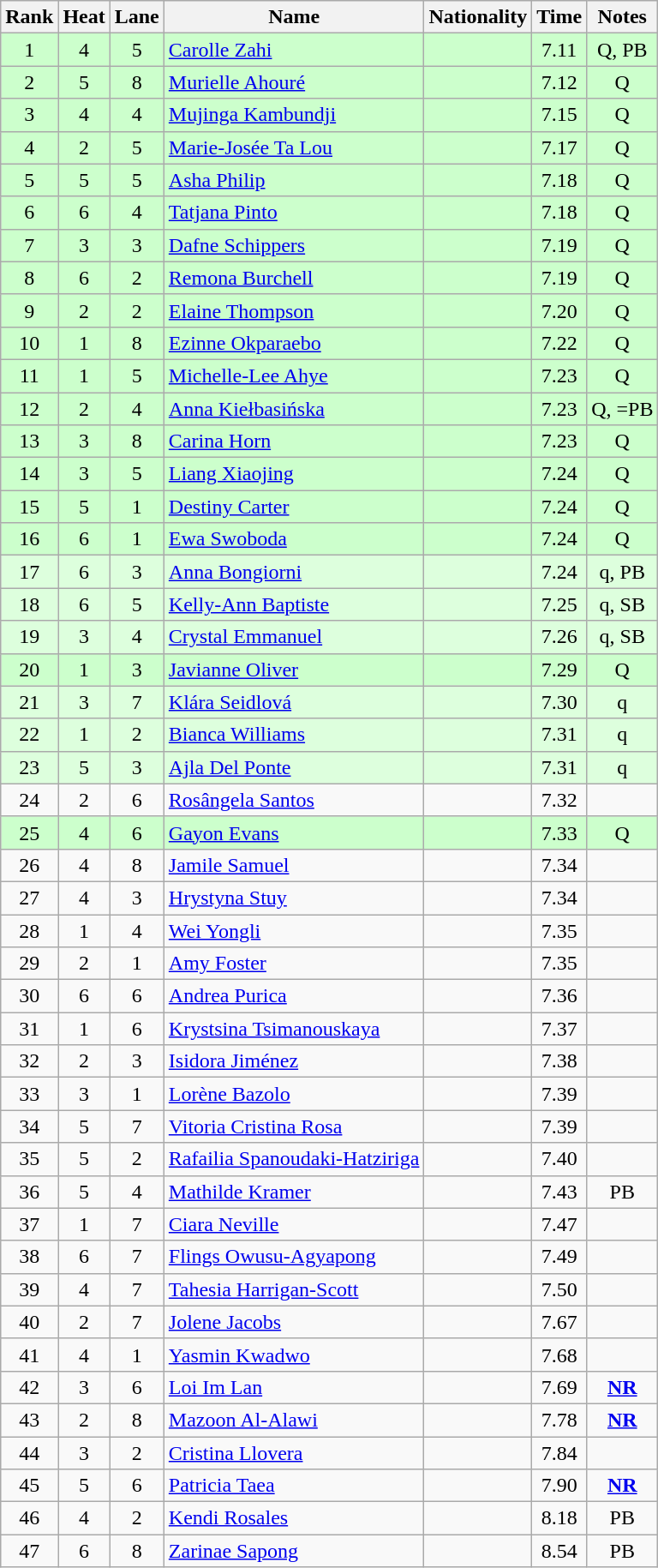<table class="wikitable sortable" style="text-align:center">
<tr>
<th>Rank</th>
<th>Heat</th>
<th>Lane</th>
<th>Name</th>
<th>Nationality</th>
<th>Time</th>
<th>Notes</th>
</tr>
<tr bgcolor=ccffcc>
<td>1</td>
<td>4</td>
<td>5</td>
<td align=left><a href='#'>Carolle Zahi</a></td>
<td align=left></td>
<td>7.11</td>
<td>Q, PB</td>
</tr>
<tr bgcolor=ccffcc>
<td>2</td>
<td>5</td>
<td>8</td>
<td align=left><a href='#'>Murielle Ahouré</a></td>
<td align=left></td>
<td>7.12</td>
<td>Q</td>
</tr>
<tr bgcolor=ccffcc>
<td>3</td>
<td>4</td>
<td>4</td>
<td align=left><a href='#'>Mujinga Kambundji</a></td>
<td align=left></td>
<td>7.15</td>
<td>Q</td>
</tr>
<tr bgcolor=ccffcc>
<td>4</td>
<td>2</td>
<td>5</td>
<td align=left><a href='#'>Marie-Josée Ta Lou</a></td>
<td align=left></td>
<td>7.17</td>
<td>Q</td>
</tr>
<tr bgcolor=ccffcc>
<td>5</td>
<td>5</td>
<td>5</td>
<td align=left><a href='#'>Asha Philip</a></td>
<td align=left></td>
<td>7.18</td>
<td>Q</td>
</tr>
<tr bgcolor=ccffcc>
<td>6</td>
<td>6</td>
<td>4</td>
<td align=left><a href='#'>Tatjana Pinto</a></td>
<td align=left></td>
<td>7.18</td>
<td>Q</td>
</tr>
<tr bgcolor=ccffcc>
<td>7</td>
<td>3</td>
<td>3</td>
<td align=left><a href='#'>Dafne Schippers</a></td>
<td align=left></td>
<td>7.19</td>
<td>Q</td>
</tr>
<tr bgcolor=ccffcc>
<td>8</td>
<td>6</td>
<td>2</td>
<td align=left><a href='#'>Remona Burchell</a></td>
<td align=left></td>
<td>7.19</td>
<td>Q</td>
</tr>
<tr bgcolor=ccffcc>
<td>9</td>
<td>2</td>
<td>2</td>
<td align=left><a href='#'>Elaine Thompson</a></td>
<td align=left></td>
<td>7.20</td>
<td>Q</td>
</tr>
<tr bgcolor=ccffcc>
<td>10</td>
<td>1</td>
<td>8</td>
<td align=left><a href='#'>Ezinne Okparaebo</a></td>
<td align=left></td>
<td>7.22</td>
<td>Q</td>
</tr>
<tr bgcolor=ccffcc>
<td>11</td>
<td>1</td>
<td>5</td>
<td align=left><a href='#'>Michelle-Lee Ahye</a></td>
<td align=left></td>
<td>7.23</td>
<td>Q</td>
</tr>
<tr bgcolor=ccffcc>
<td>12</td>
<td>2</td>
<td>4</td>
<td align=left><a href='#'>Anna Kiełbasińska</a></td>
<td align=left></td>
<td>7.23</td>
<td>Q, =PB</td>
</tr>
<tr bgcolor=ccffcc>
<td>13</td>
<td>3</td>
<td>8</td>
<td align=left><a href='#'>Carina Horn</a></td>
<td align=left></td>
<td>7.23</td>
<td>Q</td>
</tr>
<tr bgcolor=ccffcc>
<td>14</td>
<td>3</td>
<td>5</td>
<td align=left><a href='#'>Liang Xiaojing</a></td>
<td align=left></td>
<td>7.24</td>
<td>Q</td>
</tr>
<tr bgcolor=ccffcc>
<td>15</td>
<td>5</td>
<td>1</td>
<td align=left><a href='#'>Destiny Carter</a></td>
<td align=left></td>
<td>7.24</td>
<td>Q</td>
</tr>
<tr bgcolor=ccffcc>
<td>16</td>
<td>6</td>
<td>1</td>
<td align=left><a href='#'>Ewa Swoboda</a></td>
<td align=left></td>
<td>7.24</td>
<td>Q</td>
</tr>
<tr bgcolor=ddffdd>
<td>17</td>
<td>6</td>
<td>3</td>
<td align=left><a href='#'>Anna Bongiorni</a></td>
<td align=left></td>
<td>7.24</td>
<td>q, PB</td>
</tr>
<tr bgcolor=ddffdd>
<td>18</td>
<td>6</td>
<td>5</td>
<td align=left><a href='#'>Kelly-Ann Baptiste</a></td>
<td align=left></td>
<td>7.25</td>
<td>q, SB</td>
</tr>
<tr bgcolor=ddffdd>
<td>19</td>
<td>3</td>
<td>4</td>
<td align=left><a href='#'>Crystal Emmanuel</a></td>
<td align=left></td>
<td>7.26</td>
<td>q, SB</td>
</tr>
<tr bgcolor=ccffcc>
<td>20</td>
<td>1</td>
<td>3</td>
<td align=left><a href='#'>Javianne Oliver</a></td>
<td align=left></td>
<td>7.29</td>
<td>Q</td>
</tr>
<tr bgcolor=ddffdd>
<td>21</td>
<td>3</td>
<td>7</td>
<td align=left><a href='#'>Klára Seidlová</a></td>
<td align=left></td>
<td>7.30</td>
<td>q</td>
</tr>
<tr bgcolor=ddffdd>
<td>22</td>
<td>1</td>
<td>2</td>
<td align=left><a href='#'>Bianca Williams</a></td>
<td align=left></td>
<td>7.31</td>
<td>q</td>
</tr>
<tr bgcolor=ddffdd>
<td>23</td>
<td>5</td>
<td>3</td>
<td align=left><a href='#'>Ajla Del Ponte</a></td>
<td align=left></td>
<td>7.31</td>
<td>q</td>
</tr>
<tr>
<td>24</td>
<td>2</td>
<td>6</td>
<td align=left><a href='#'>Rosângela Santos</a></td>
<td align=left></td>
<td>7.32</td>
<td></td>
</tr>
<tr bgcolor=ccffcc>
<td>25</td>
<td>4</td>
<td>6</td>
<td align=left><a href='#'>Gayon Evans</a></td>
<td align=left></td>
<td>7.33</td>
<td>Q</td>
</tr>
<tr>
<td>26</td>
<td>4</td>
<td>8</td>
<td align=left><a href='#'>Jamile Samuel</a></td>
<td align=left></td>
<td>7.34</td>
<td></td>
</tr>
<tr>
<td>27</td>
<td>4</td>
<td>3</td>
<td align=left><a href='#'>Hrystyna Stuy</a></td>
<td align=left></td>
<td>7.34</td>
<td></td>
</tr>
<tr>
<td>28</td>
<td>1</td>
<td>4</td>
<td align=left><a href='#'>Wei Yongli</a></td>
<td align=left></td>
<td>7.35</td>
<td></td>
</tr>
<tr>
<td>29</td>
<td>2</td>
<td>1</td>
<td align=left><a href='#'>Amy Foster</a></td>
<td align=left></td>
<td>7.35</td>
<td></td>
</tr>
<tr>
<td>30</td>
<td>6</td>
<td>6</td>
<td align=left><a href='#'>Andrea Purica</a></td>
<td align=left></td>
<td>7.36</td>
<td></td>
</tr>
<tr>
<td>31</td>
<td>1</td>
<td>6</td>
<td align=left><a href='#'>Krystsina Tsimanouskaya</a></td>
<td align=left></td>
<td>7.37</td>
<td></td>
</tr>
<tr>
<td>32</td>
<td>2</td>
<td>3</td>
<td align=left><a href='#'>Isidora Jiménez</a></td>
<td align=left></td>
<td>7.38</td>
<td></td>
</tr>
<tr>
<td>33</td>
<td>3</td>
<td>1</td>
<td align=left><a href='#'>Lorène Bazolo</a></td>
<td align=left></td>
<td>7.39</td>
<td></td>
</tr>
<tr>
<td>34</td>
<td>5</td>
<td>7</td>
<td align=left><a href='#'>Vitoria Cristina Rosa</a></td>
<td align=left></td>
<td>7.39</td>
<td></td>
</tr>
<tr>
<td>35</td>
<td>5</td>
<td>2</td>
<td align=left><a href='#'>Rafailia Spanoudaki-Hatziriga</a></td>
<td align=left></td>
<td>7.40</td>
<td></td>
</tr>
<tr>
<td>36</td>
<td>5</td>
<td>4</td>
<td align=left><a href='#'>Mathilde Kramer</a></td>
<td align=left></td>
<td>7.43</td>
<td>PB</td>
</tr>
<tr>
<td>37</td>
<td>1</td>
<td>7</td>
<td align=left><a href='#'>Ciara Neville</a></td>
<td align=left></td>
<td>7.47</td>
<td></td>
</tr>
<tr>
<td>38</td>
<td>6</td>
<td>7</td>
<td align=left><a href='#'>Flings Owusu-Agyapong</a></td>
<td align=left></td>
<td>7.49</td>
<td></td>
</tr>
<tr>
<td>39</td>
<td>4</td>
<td>7</td>
<td align=left><a href='#'>Tahesia Harrigan-Scott</a></td>
<td align=left></td>
<td>7.50</td>
<td></td>
</tr>
<tr>
<td>40</td>
<td>2</td>
<td>7</td>
<td align=left><a href='#'>Jolene Jacobs</a></td>
<td align=left></td>
<td>7.67</td>
<td></td>
</tr>
<tr>
<td>41</td>
<td>4</td>
<td>1</td>
<td align=left><a href='#'>Yasmin Kwadwo</a></td>
<td align=left></td>
<td>7.68</td>
<td></td>
</tr>
<tr>
<td>42</td>
<td>3</td>
<td>6</td>
<td align=left><a href='#'>Loi Im Lan</a></td>
<td align=left></td>
<td>7.69</td>
<td><strong><a href='#'>NR</a></strong></td>
</tr>
<tr>
<td>43</td>
<td>2</td>
<td>8</td>
<td align=left><a href='#'>Mazoon Al-Alawi</a></td>
<td align=left></td>
<td>7.78</td>
<td><strong><a href='#'>NR</a></strong></td>
</tr>
<tr>
<td>44</td>
<td>3</td>
<td>2</td>
<td align=left><a href='#'>Cristina Llovera</a></td>
<td align=left></td>
<td>7.84</td>
<td></td>
</tr>
<tr>
<td>45</td>
<td>5</td>
<td>6</td>
<td align=left><a href='#'>Patricia Taea</a></td>
<td align=left></td>
<td>7.90</td>
<td><strong><a href='#'>NR</a></strong></td>
</tr>
<tr>
<td>46</td>
<td>4</td>
<td>2</td>
<td align=left><a href='#'>Kendi Rosales</a></td>
<td align=left></td>
<td>8.18</td>
<td>PB</td>
</tr>
<tr>
<td>47</td>
<td>6</td>
<td>8</td>
<td align=left><a href='#'>Zarinae Sapong</a></td>
<td align=left></td>
<td>8.54</td>
<td>PB</td>
</tr>
</table>
